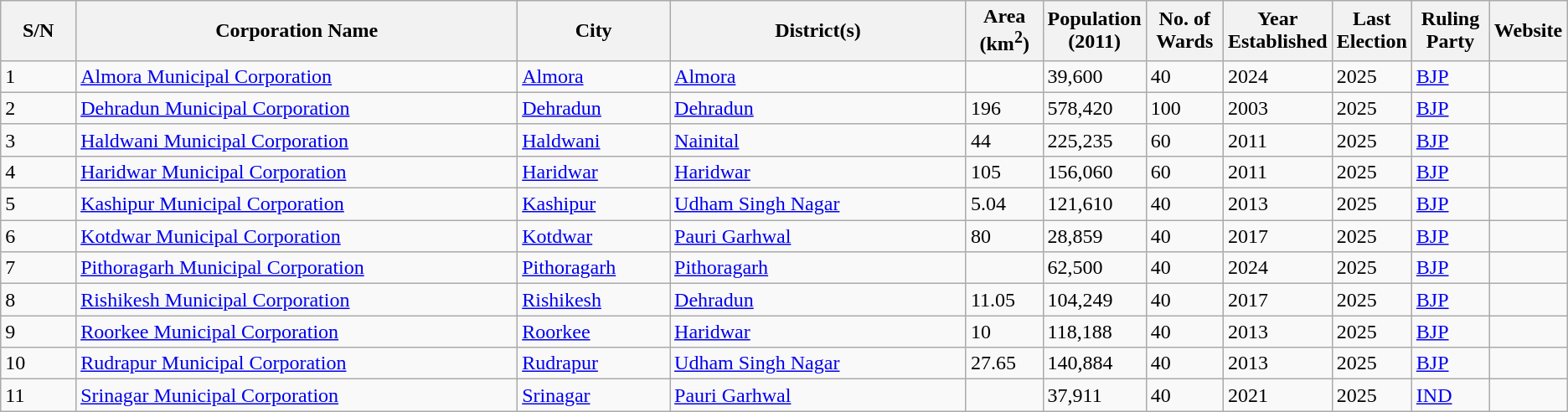<table class="wikitable sortable">
<tr>
<th style="width:05%;">S/N</th>
<th style="width:30%;">Corporation Name</th>
<th style="width:10%;">City</th>
<th style="width:20%;">District(s)</th>
<th style="width:05%;">Area (km<sup>2</sup>)</th>
<th style="width:05%;">Population (2011)</th>
<th style="width:05%;">No. of Wards</th>
<th style="width:05%;">Year Established</th>
<th style="width:05%;">Last Election</th>
<th style="width:05%;">Ruling Party</th>
<th style="width:05%;">Website<br><onlyinclude></th>
</tr>
<tr>
<td>1</td>
<td><a href='#'>Almora Municipal Corporation</a></td>
<td><a href='#'>Almora</a></td>
<td><a href='#'>Almora</a></td>
<td></td>
<td>39,600</td>
<td>40</td>
<td>2024</td>
<td 2025>2025</td>
<td><a href='#'>BJP</a></td>
</tr>
<tr>
<td>2</td>
<td><a href='#'>Dehradun Municipal Corporation</a></td>
<td><a href='#'>Dehradun</a></td>
<td><a href='#'>Dehradun</a></td>
<td>196</td>
<td>578,420</td>
<td>100</td>
<td>2003</td>
<td>2025</td>
<td><a href='#'>BJP</a></td>
<td></td>
</tr>
<tr>
<td>3</td>
<td><a href='#'>Haldwani Municipal Corporation</a></td>
<td><a href='#'>Haldwani</a></td>
<td><a href='#'>Nainital</a></td>
<td>44</td>
<td>225,235</td>
<td>60</td>
<td>2011</td>
<td 2025>2025</td>
<td><a href='#'>BJP</a></td>
<td></td>
</tr>
<tr>
<td>4</td>
<td><a href='#'>Haridwar Municipal Corporation</a></td>
<td><a href='#'>Haridwar</a></td>
<td><a href='#'>Haridwar</a></td>
<td>105</td>
<td>156,060</td>
<td>60</td>
<td>2011</td>
<td 2025>2025</td>
<td><a href='#'>BJP</a></td>
<td></td>
</tr>
<tr>
<td>5</td>
<td><a href='#'>Kashipur Municipal Corporation</a></td>
<td><a href='#'>Kashipur</a></td>
<td><a href='#'>Udham Singh Nagar</a></td>
<td>5.04</td>
<td>121,610</td>
<td>40</td>
<td>2013</td>
<td 2025>2025</td>
<td><a href='#'>BJP</a></td>
<td></td>
</tr>
<tr>
<td>6</td>
<td><a href='#'>Kotdwar Municipal Corporation</a></td>
<td><a href='#'>Kotdwar</a></td>
<td><a href='#'>Pauri Garhwal</a></td>
<td>80</td>
<td>28,859</td>
<td>40</td>
<td>2017</td>
<td 2025>2025</td>
<td><a href='#'>BJP</a></td>
<td></td>
</tr>
<tr>
<td>7</td>
<td><a href='#'>Pithoragarh Municipal Corporation</a></td>
<td><a href='#'>Pithoragarh</a></td>
<td><a href='#'>Pithoragarh</a></td>
<td></td>
<td>62,500</td>
<td>40</td>
<td>2024</td>
<td 2025>2025</td>
<td><a href='#'>BJP</a></td>
<td></td>
</tr>
<tr>
<td>8</td>
<td><a href='#'>Rishikesh Municipal Corporation</a></td>
<td><a href='#'>Rishikesh</a></td>
<td><a href='#'>Dehradun</a></td>
<td>11.05</td>
<td>104,249</td>
<td>40</td>
<td>2017</td>
<td 2025>2025</td>
<td><a href='#'>BJP</a></td>
<td></td>
</tr>
<tr>
<td>9</td>
<td><a href='#'>Roorkee Municipal Corporation</a></td>
<td><a href='#'>Roorkee</a></td>
<td><a href='#'>Haridwar</a></td>
<td>10</td>
<td>118,188</td>
<td>40</td>
<td>2013</td>
<td>2025</td>
<td><a href='#'>BJP</a></td>
<td></td>
</tr>
<tr>
<td>10</td>
<td><a href='#'>Rudrapur Municipal Corporation</a></td>
<td><a href='#'>Rudrapur</a></td>
<td><a href='#'>Udham Singh Nagar</a></td>
<td>27.65</td>
<td>140,884</td>
<td>40</td>
<td>2013</td>
<td 2025>2025</td>
<td><a href='#'>BJP</a></td>
<td></td>
</tr>
<tr>
<td>11</td>
<td><a href='#'>Srinagar Municipal Corporation</a></td>
<td><a href='#'>Srinagar</a></td>
<td><a href='#'>Pauri Garhwal</a></td>
<td></td>
<td>37,911</td>
<td>40</td>
<td>2021</td>
<td>2025</td>
<td><a href='#'>IND</a></td>
<td><br></onlyinclude></td>
</tr>
</table>
